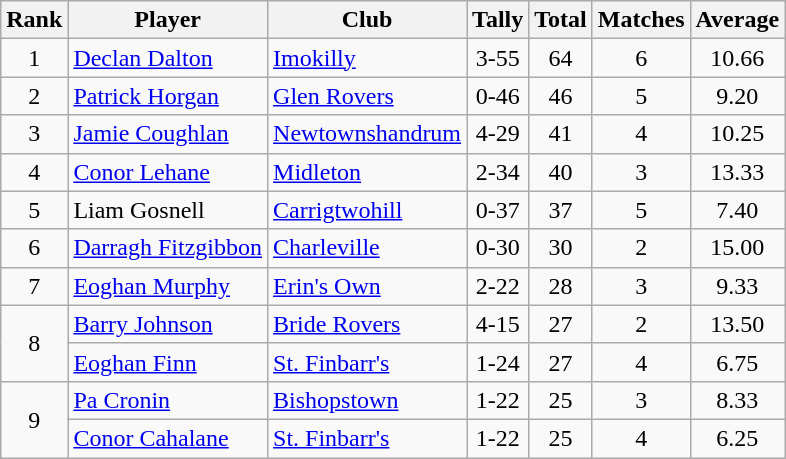<table class="wikitable">
<tr>
<th>Rank</th>
<th>Player</th>
<th>Club</th>
<th>Tally</th>
<th>Total</th>
<th>Matches</th>
<th>Average</th>
</tr>
<tr>
<td rowspan="1" style="text-align:center;">1</td>
<td><a href='#'>Declan Dalton</a></td>
<td><a href='#'>Imokilly</a></td>
<td align=center>3-55</td>
<td align=center>64</td>
<td align=center>6</td>
<td align=center>10.66</td>
</tr>
<tr>
<td rowspan="1" style="text-align:center;">2</td>
<td><a href='#'>Patrick Horgan</a></td>
<td><a href='#'>Glen Rovers</a></td>
<td align=center>0-46</td>
<td align=center>46</td>
<td align=center>5</td>
<td align=center>9.20</td>
</tr>
<tr>
<td rowspan="1" style="text-align:center;">3</td>
<td><a href='#'>Jamie Coughlan</a></td>
<td><a href='#'>Newtownshandrum</a></td>
<td align=center>4-29</td>
<td align=center>41</td>
<td align=center>4</td>
<td align=center>10.25</td>
</tr>
<tr>
<td rowspan="1" style="text-align:center;">4</td>
<td><a href='#'>Conor Lehane</a></td>
<td><a href='#'>Midleton</a></td>
<td align=center>2-34</td>
<td align=center>40</td>
<td align=center>3</td>
<td align=center>13.33</td>
</tr>
<tr>
<td rowspan="1" style="text-align:center;">5</td>
<td>Liam Gosnell</td>
<td><a href='#'>Carrigtwohill</a></td>
<td align=center>0-37</td>
<td align=center>37</td>
<td align=center>5</td>
<td align=center>7.40</td>
</tr>
<tr>
<td rowspan="1" style="text-align:center;">6</td>
<td><a href='#'>Darragh Fitzgibbon</a></td>
<td><a href='#'>Charleville</a></td>
<td align=center>0-30</td>
<td align=center>30</td>
<td align=center>2</td>
<td align=center>15.00</td>
</tr>
<tr>
<td rowspan="1" style="text-align:center;">7</td>
<td><a href='#'>Eoghan Murphy</a></td>
<td><a href='#'>Erin's Own</a></td>
<td align=center>2-22</td>
<td align=center>28</td>
<td align=center>3</td>
<td align=center>9.33</td>
</tr>
<tr>
<td rowspan="2" style="text-align:center;">8</td>
<td><a href='#'>Barry Johnson</a></td>
<td><a href='#'>Bride Rovers</a></td>
<td align=center>4-15</td>
<td align=center>27</td>
<td align=center>2</td>
<td align=center>13.50</td>
</tr>
<tr>
<td><a href='#'>Eoghan Finn</a></td>
<td><a href='#'>St. Finbarr's</a></td>
<td align=center>1-24</td>
<td align=center>27</td>
<td align=center>4</td>
<td align=center>6.75</td>
</tr>
<tr>
<td rowspan="2" style="text-align:center;">9</td>
<td><a href='#'>Pa Cronin</a></td>
<td><a href='#'>Bishopstown</a></td>
<td align=center>1-22</td>
<td align=center>25</td>
<td align=center>3</td>
<td align=center>8.33</td>
</tr>
<tr>
<td><a href='#'>Conor Cahalane</a></td>
<td><a href='#'>St. Finbarr's</a></td>
<td align=center>1-22</td>
<td align=center>25</td>
<td align=center>4</td>
<td align=center>6.25</td>
</tr>
</table>
